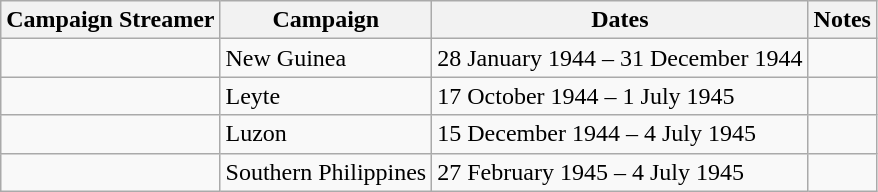<table class="wikitable">
<tr>
<th>Campaign Streamer</th>
<th>Campaign</th>
<th>Dates</th>
<th>Notes</th>
</tr>
<tr>
<td></td>
<td>New Guinea</td>
<td>28 January 1944 – 31 December 1944</td>
<td></td>
</tr>
<tr>
<td></td>
<td>Leyte</td>
<td>17 October 1944 – 1 July 1945</td>
<td></td>
</tr>
<tr>
<td></td>
<td>Luzon</td>
<td>15 December 1944 – 4 July 1945</td>
<td></td>
</tr>
<tr>
<td></td>
<td>Southern Philippines</td>
<td>27 February 1945 – 4 July 1945</td>
<td></td>
</tr>
</table>
